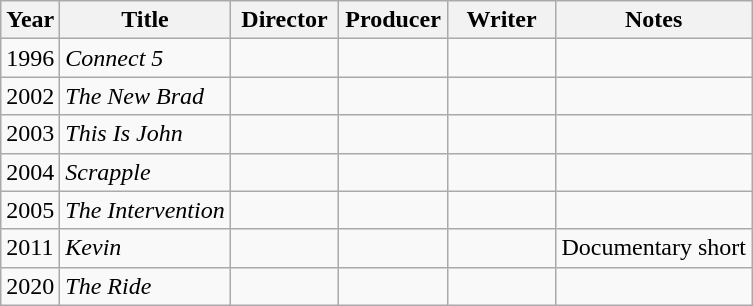<table class="wikitable">
<tr>
<th>Year</th>
<th>Title</th>
<th width=65>Director</th>
<th width=65>Producer</th>
<th width=65>Writer</th>
<th>Notes</th>
</tr>
<tr>
<td>1996</td>
<td><em>Connect 5</em></td>
<td></td>
<td></td>
<td></td>
<td></td>
</tr>
<tr>
<td>2002</td>
<td><em>The New Brad</em></td>
<td></td>
<td></td>
<td></td>
<td></td>
</tr>
<tr>
<td>2003</td>
<td><em>This Is John</em></td>
<td></td>
<td></td>
<td></td>
<td></td>
</tr>
<tr>
<td>2004</td>
<td><em>Scrapple</em></td>
<td></td>
<td></td>
<td></td>
<td></td>
</tr>
<tr>
<td>2005</td>
<td><em>The Intervention</em></td>
<td></td>
<td></td>
<td></td>
<td></td>
</tr>
<tr>
<td>2011</td>
<td><em>Kevin</em></td>
<td></td>
<td></td>
<td></td>
<td>Documentary short</td>
</tr>
<tr>
<td>2020</td>
<td><em>The Ride</em></td>
<td></td>
<td></td>
<td></td>
<td></td>
</tr>
</table>
